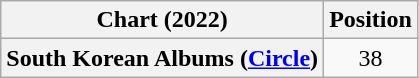<table class="wikitable plainrowheaders" style="text-align:center">
<tr>
<th scope="col">Chart (2022)</th>
<th scope="col">Position</th>
</tr>
<tr>
<th scope="row">South Korean Albums (<a href='#'>Circle</a>)</th>
<td>38</td>
</tr>
</table>
